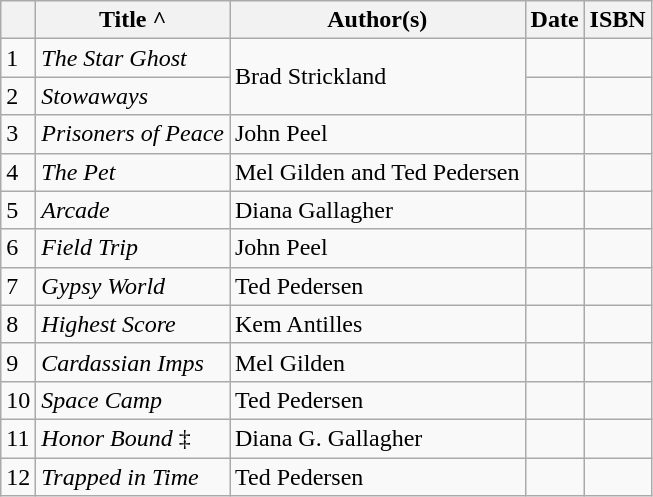<table class="wikitable">
<tr>
<th></th>
<th>Title ^</th>
<th>Author(s)</th>
<th>Date</th>
<th>ISBN</th>
</tr>
<tr>
<td>1</td>
<td><em>The Star Ghost</em></td>
<td rowspan="2">Brad Strickland</td>
<td></td>
<td></td>
</tr>
<tr>
<td>2</td>
<td><em>Stowaways</em></td>
<td></td>
<td></td>
</tr>
<tr>
<td>3</td>
<td><em>Prisoners of Peace</em></td>
<td>John Peel</td>
<td></td>
<td></td>
</tr>
<tr>
<td>4</td>
<td><em>The Pet</em></td>
<td>Mel Gilden and Ted Pedersen</td>
<td></td>
<td></td>
</tr>
<tr>
<td>5</td>
<td><em>Arcade</em></td>
<td>Diana Gallagher</td>
<td></td>
<td></td>
</tr>
<tr>
<td>6</td>
<td><em>Field Trip</em></td>
<td>John Peel</td>
<td></td>
<td></td>
</tr>
<tr>
<td>7</td>
<td><em>Gypsy World</em></td>
<td>Ted Pedersen</td>
<td></td>
<td></td>
</tr>
<tr>
<td>8</td>
<td><em>Highest Score</em></td>
<td>Kem Antilles</td>
<td></td>
<td></td>
</tr>
<tr>
<td>9</td>
<td><em>Cardassian Imps</em></td>
<td>Mel Gilden</td>
<td></td>
<td></td>
</tr>
<tr>
<td>10</td>
<td><em>Space Camp</em></td>
<td>Ted Pedersen</td>
<td></td>
<td></td>
</tr>
<tr>
<td>11</td>
<td><em>Honor Bound</em> ‡</td>
<td>Diana G. Gallagher</td>
<td></td>
<td></td>
</tr>
<tr>
<td>12</td>
<td><em>Trapped in Time</em></td>
<td>Ted Pedersen</td>
<td></td>
<td></td>
</tr>
</table>
